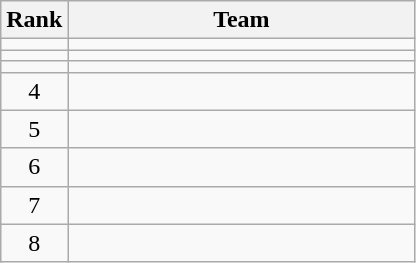<table class="wikitable">
<tr>
<th>Rank</th>
<th style="width:14em">Team</th>
</tr>
<tr>
<td align=center></td>
<td></td>
</tr>
<tr>
<td align=center></td>
<td></td>
</tr>
<tr>
<td align=center></td>
<td></td>
</tr>
<tr>
<td align=center>4</td>
<td></td>
</tr>
<tr>
<td align=center>5</td>
<td></td>
</tr>
<tr>
<td align=center>6</td>
<td></td>
</tr>
<tr>
<td align=center>7</td>
<td></td>
</tr>
<tr>
<td align=center>8</td>
<td></td>
</tr>
</table>
